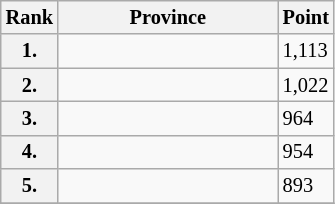<table class="wikitable" style="font-size: 85%">
<tr>
<th>Rank</th>
<th width=140px>Province</th>
<th>Point</th>
</tr>
<tr>
<th>1.</th>
<td></td>
<td>1,113</td>
</tr>
<tr>
<th>2.</th>
<td></td>
<td>1,022</td>
</tr>
<tr>
<th>3.</th>
<td></td>
<td>964</td>
</tr>
<tr>
<th>4.</th>
<td></td>
<td>954</td>
</tr>
<tr>
<th>5.</th>
<td></td>
<td>893</td>
</tr>
<tr>
</tr>
</table>
